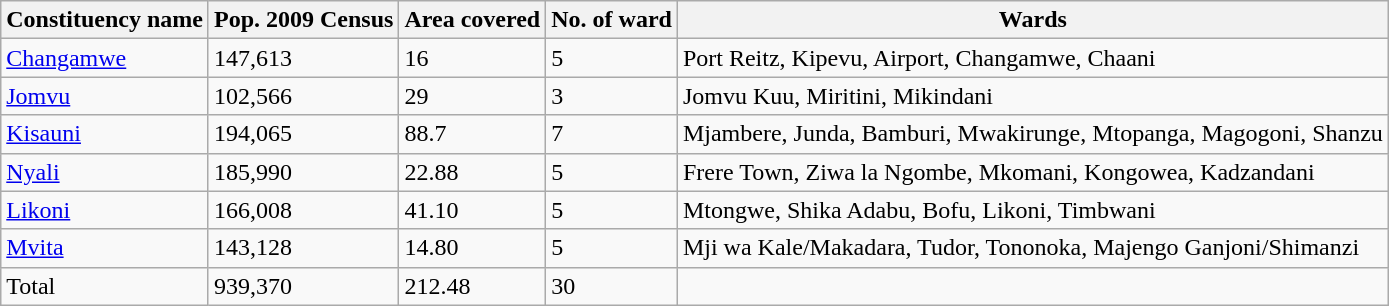<table class="wikitable">
<tr>
<th>Constituency name</th>
<th>Pop. 2009 Census</th>
<th>Area covered</th>
<th>No. of ward</th>
<th>Wards</th>
</tr>
<tr>
<td><a href='#'>Changamwe</a></td>
<td>147,613</td>
<td>16</td>
<td>5</td>
<td>Port Reitz, Kipevu, Airport, Changamwe, Chaani</td>
</tr>
<tr>
<td><a href='#'>Jomvu</a></td>
<td>102,566</td>
<td>29</td>
<td>3</td>
<td>Jomvu Kuu, Miritini, Mikindani</td>
</tr>
<tr>
<td><a href='#'>Kisauni</a></td>
<td>194,065</td>
<td>88.7</td>
<td>7</td>
<td>Mjambere, Junda, Bamburi, Mwakirunge, Mtopanga, Magogoni, Shanzu</td>
</tr>
<tr>
<td><a href='#'>Nyali</a></td>
<td>185,990</td>
<td>22.88</td>
<td>5</td>
<td>Frere Town, Ziwa la Ngombe, Mkomani, Kongowea, Kadzandani</td>
</tr>
<tr>
<td><a href='#'>Likoni</a></td>
<td>166,008</td>
<td>41.10</td>
<td>5</td>
<td>Mtongwe, Shika Adabu, Bofu, Likoni, Timbwani</td>
</tr>
<tr>
<td><a href='#'>Mvita</a></td>
<td>143,128</td>
<td>14.80</td>
<td>5</td>
<td>Mji wa Kale/Makadara, Tudor, Tononoka, Majengo Ganjoni/Shimanzi</td>
</tr>
<tr>
<td>Total</td>
<td>939,370</td>
<td>212.48</td>
<td>30</td>
<td></td>
</tr>
</table>
